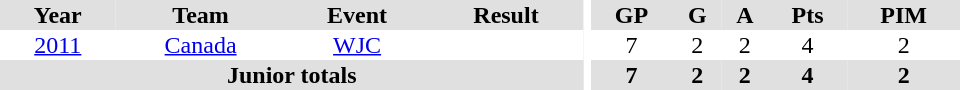<table border="0" cellpadding="1" cellspacing="0" ID="Table3" style="text-align:center; width:40em">
<tr ALIGN="center" bgcolor="#e0e0e0">
<th>Year</th>
<th>Team</th>
<th>Event</th>
<th>Result</th>
<th rowspan="99" bgcolor="#ffffff"></th>
<th>GP</th>
<th>G</th>
<th>A</th>
<th>Pts</th>
<th>PIM</th>
</tr>
<tr>
<td><a href='#'>2011</a></td>
<td><a href='#'>Canada</a></td>
<td><a href='#'>WJC</a></td>
<td></td>
<td>7</td>
<td>2</td>
<td>2</td>
<td>4</td>
<td>2</td>
</tr>
<tr bgcolor="#e0e0e0">
<th colspan=4>Junior totals</th>
<th>7</th>
<th>2</th>
<th>2</th>
<th>4</th>
<th>2</th>
</tr>
</table>
